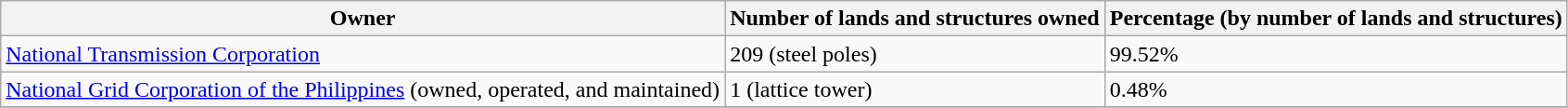<table class="wikitable">
<tr>
<th>Owner</th>
<th>Number of lands and structures owned</th>
<th>Percentage (by number of lands and structures)</th>
</tr>
<tr>
<td><a href='#'>National Transmission Corporation</a></td>
<td>209 (steel poles)</td>
<td>99.52%</td>
</tr>
<tr>
<td><a href='#'>National Grid Corporation of the Philippines</a> (owned, operated, and maintained)</td>
<td>1 (lattice tower)</td>
<td>0.48%</td>
</tr>
<tr>
</tr>
</table>
